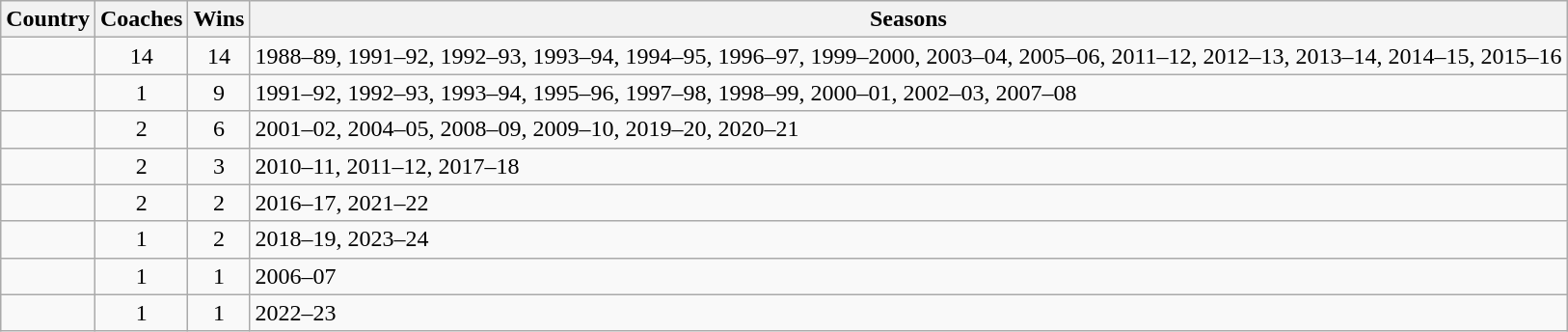<table class="wikitable" style="margin-right: 0;">
<tr text-align:center;">
<th>Country</th>
<th>Coaches</th>
<th>Wins</th>
<th>Seasons</th>
</tr>
<tr>
<td></td>
<td align="center">14</td>
<td align="center">14</td>
<td>1988–89, 1991–92, 1992–93, 1993–94, 1994–95, 1996–97, 1999–2000, 2003–04, 2005–06, 2011–12, 2012–13, 2013–14, 2014–15, 2015–16</td>
</tr>
<tr>
<td></td>
<td align="center">1</td>
<td align="center">9</td>
<td>1991–92, 1992–93, 1993–94, 1995–96, 1997–98, 1998–99, 2000–01, 2002–03, 2007–08</td>
</tr>
<tr>
<td></td>
<td align="center">2</td>
<td align="center">6</td>
<td>2001–02, 2004–05, 2008–09, 2009–10, 2019–20, 2020–21</td>
</tr>
<tr>
<td></td>
<td align="center">2</td>
<td align="center">3</td>
<td>2010–11, 2011–12, 2017–18</td>
</tr>
<tr>
<td></td>
<td align="center">2</td>
<td align="center">2</td>
<td>2016–17, 2021–22</td>
</tr>
<tr>
<td></td>
<td align="center">1</td>
<td align="center">2</td>
<td>2018–19, 2023–24</td>
</tr>
<tr>
<td></td>
<td align="center">1</td>
<td align="center">1</td>
<td>2006–07</td>
</tr>
<tr>
<td></td>
<td align="center">1</td>
<td align="center">1</td>
<td>2022–23</td>
</tr>
</table>
